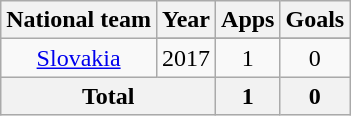<table class="wikitable" style="text-align:center">
<tr>
<th>National team</th>
<th>Year</th>
<th>Apps</th>
<th>Goals</th>
</tr>
<tr>
<td rowspan=2><a href='#'>Slovakia</a></td>
</tr>
<tr>
<td>2017</td>
<td>1</td>
<td>0</td>
</tr>
<tr>
<th colspan="2">Total</th>
<th>1</th>
<th>0</th>
</tr>
</table>
